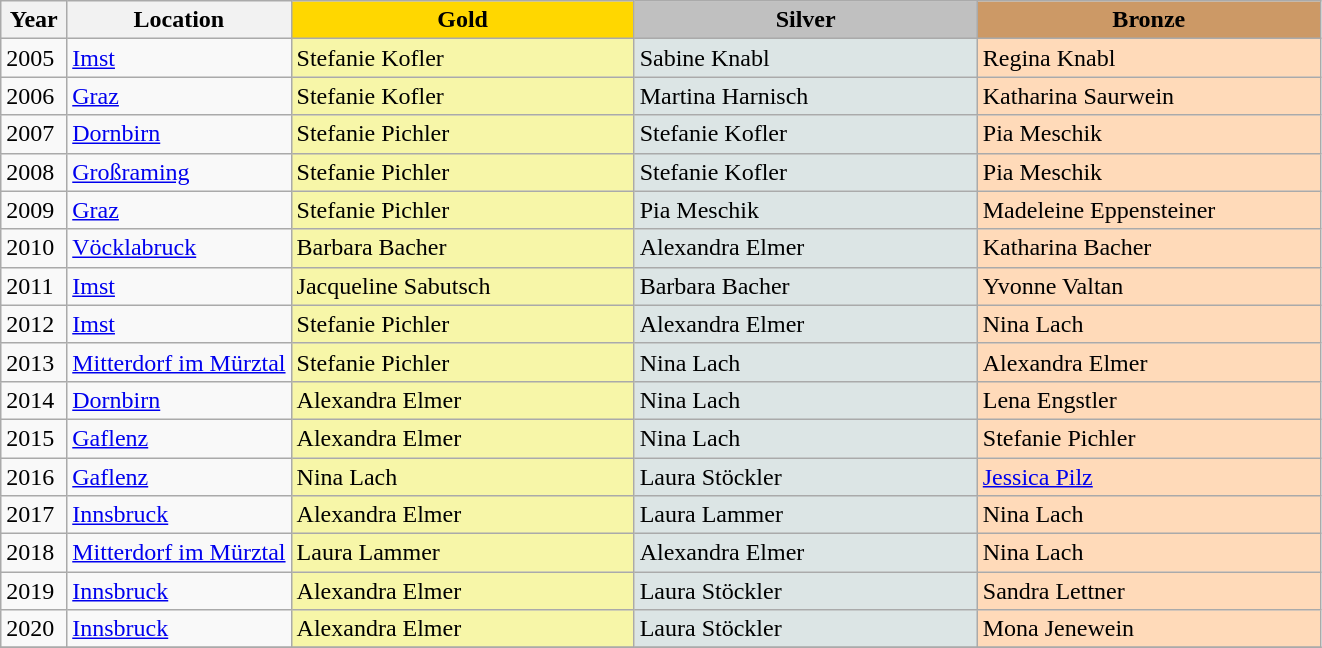<table class="wikitable sortable">
<tr>
<th class="hintergrundfarbe6" style="width:5%;">Year</th>
<th class="hintergrundfarbe6" style="width:17%;">Location</th>
<th style="background-color:gold; width:26%;">Gold</th>
<th style="background-color:silver; width:26%;">Silver</th>
<th style="background-color:#CC9966; width:26%;">Bronze</th>
</tr>
<tr>
<td>2005</td>
<td><a href='#'>Imst</a></td>
<td bgcolor="#F7F6A8">Stefanie Kofler</td>
<td bgcolor="#DCE5E5">Sabine Knabl</td>
<td bgcolor="#FFDAB9">Regina Knabl</td>
</tr>
<tr>
<td>2006</td>
<td><a href='#'>Graz</a></td>
<td bgcolor="#F7F6A8">Stefanie Kofler</td>
<td bgcolor="#DCE5E5">Martina Harnisch</td>
<td bgcolor="#FFDAB9">Katharina Saurwein</td>
</tr>
<tr>
<td>2007</td>
<td><a href='#'>Dornbirn</a></td>
<td bgcolor="#F7F6A8">Stefanie Pichler</td>
<td bgcolor="#DCE5E5">Stefanie Kofler</td>
<td bgcolor="#FFDAB9">Pia Meschik</td>
</tr>
<tr>
<td>2008</td>
<td><a href='#'>Großraming</a></td>
<td bgcolor="#F7F6A8">Stefanie Pichler</td>
<td bgcolor="#DCE5E5">Stefanie Kofler</td>
<td bgcolor="#FFDAB9">Pia Meschik</td>
</tr>
<tr>
<td>2009</td>
<td><a href='#'>Graz</a></td>
<td bgcolor="#F7F6A8">Stefanie Pichler</td>
<td bgcolor="#DCE5E5">Pia Meschik</td>
<td bgcolor="#FFDAB9">Madeleine Eppensteiner</td>
</tr>
<tr>
<td>2010</td>
<td><a href='#'>Vöcklabruck</a></td>
<td bgcolor="#F7F6A8">Barbara Bacher</td>
<td bgcolor="#DCE5E5">Alexandra Elmer</td>
<td bgcolor="#FFDAB9">Katharina Bacher</td>
</tr>
<tr>
<td>2011</td>
<td><a href='#'>Imst</a></td>
<td bgcolor="#F7F6A8">Jacqueline Sabutsch</td>
<td bgcolor="#DCE5E5">Barbara Bacher</td>
<td bgcolor="#FFDAB9">Yvonne Valtan</td>
</tr>
<tr>
<td>2012</td>
<td><a href='#'>Imst</a></td>
<td bgcolor="#F7F6A8">Stefanie Pichler</td>
<td bgcolor="#DCE5E5">Alexandra Elmer</td>
<td bgcolor="#FFDAB9">Nina Lach</td>
</tr>
<tr>
<td>2013</td>
<td><a href='#'>Mitterdorf im Mürztal</a></td>
<td bgcolor="#F7F6A8">Stefanie Pichler</td>
<td bgcolor="#DCE5E5">Nina Lach</td>
<td bgcolor="#FFDAB9">Alexandra Elmer</td>
</tr>
<tr>
<td>2014</td>
<td><a href='#'>Dornbirn</a></td>
<td bgcolor="#F7F6A8">Alexandra Elmer</td>
<td bgcolor="#DCE5E5">Nina Lach</td>
<td bgcolor="#FFDAB9">Lena Engstler</td>
</tr>
<tr>
<td>2015</td>
<td><a href='#'>Gaflenz</a></td>
<td bgcolor="#F7F6A8">Alexandra Elmer</td>
<td bgcolor="#DCE5E5">Nina Lach</td>
<td bgcolor="#FFDAB9">Stefanie Pichler</td>
</tr>
<tr>
<td>2016</td>
<td><a href='#'>Gaflenz</a></td>
<td bgcolor="#F7F6A8">Nina Lach</td>
<td bgcolor="#DCE5E5">Laura Stöckler</td>
<td bgcolor="#FFDAB9"><a href='#'>Jessica Pilz</a></td>
</tr>
<tr>
<td>2017</td>
<td><a href='#'>Innsbruck</a></td>
<td bgcolor="#F7F6A8">Alexandra Elmer</td>
<td bgcolor="#DCE5E5">Laura Lammer</td>
<td bgcolor="#FFDAB9">Nina Lach</td>
</tr>
<tr>
<td>2018</td>
<td><a href='#'>Mitterdorf im Mürztal</a></td>
<td bgcolor="#F7F6A8">Laura Lammer</td>
<td bgcolor="#DCE5E5">Alexandra Elmer</td>
<td bgcolor="#FFDAB9">Nina Lach</td>
</tr>
<tr>
<td>2019</td>
<td><a href='#'>Innsbruck</a></td>
<td bgcolor="#F7F6A8">Alexandra Elmer</td>
<td bgcolor="#DCE5E5">Laura Stöckler</td>
<td bgcolor="#FFDAB9">Sandra Lettner</td>
</tr>
<tr>
<td>2020</td>
<td><a href='#'>Innsbruck</a></td>
<td bgcolor="#F7F6A8">Alexandra Elmer</td>
<td bgcolor="#DCE5E5">Laura Stöckler</td>
<td bgcolor="#FFDAB9">Mona Jenewein</td>
</tr>
<tr>
</tr>
</table>
